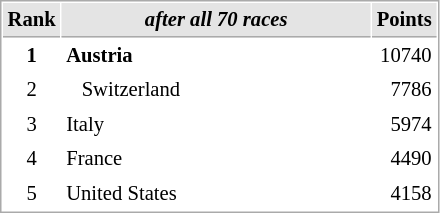<table cellspacing="1" cellpadding="3" style="border:1px solid #AAAAAA;font-size:86%">
<tr bgcolor="#E4E4E4">
<th style="border-bottom:1px solid #AAAAAA" width=10>Rank</th>
<th style="border-bottom:1px solid #AAAAAA" width=200><strong><em>after all 70 races</em></strong></th>
<th style="border-bottom:1px solid #AAAAAA" width=20>Points</th>
</tr>
<tr>
<td align="center"><strong>1</strong></td>
<td> <strong>Austria </strong></td>
<td align="right">10740</td>
</tr>
<tr>
<td align="center">2</td>
<td>   Switzerland</td>
<td align="right">7786</td>
</tr>
<tr>
<td align="center">3</td>
<td> Italy</td>
<td align="right">5974</td>
</tr>
<tr>
<td align="center">4</td>
<td> France</td>
<td align="right">4490</td>
</tr>
<tr>
<td align="center">5</td>
<td> United States</td>
<td align="right">4158</td>
</tr>
</table>
